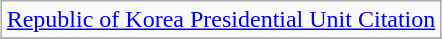<table class="wikitable" style="margin:1em auto; text-align:center;">
<tr>
<td colspan="3"><a href='#'>Republic of Korea Presidential Unit Citation</a></td>
</tr>
<tr>
</tr>
</table>
